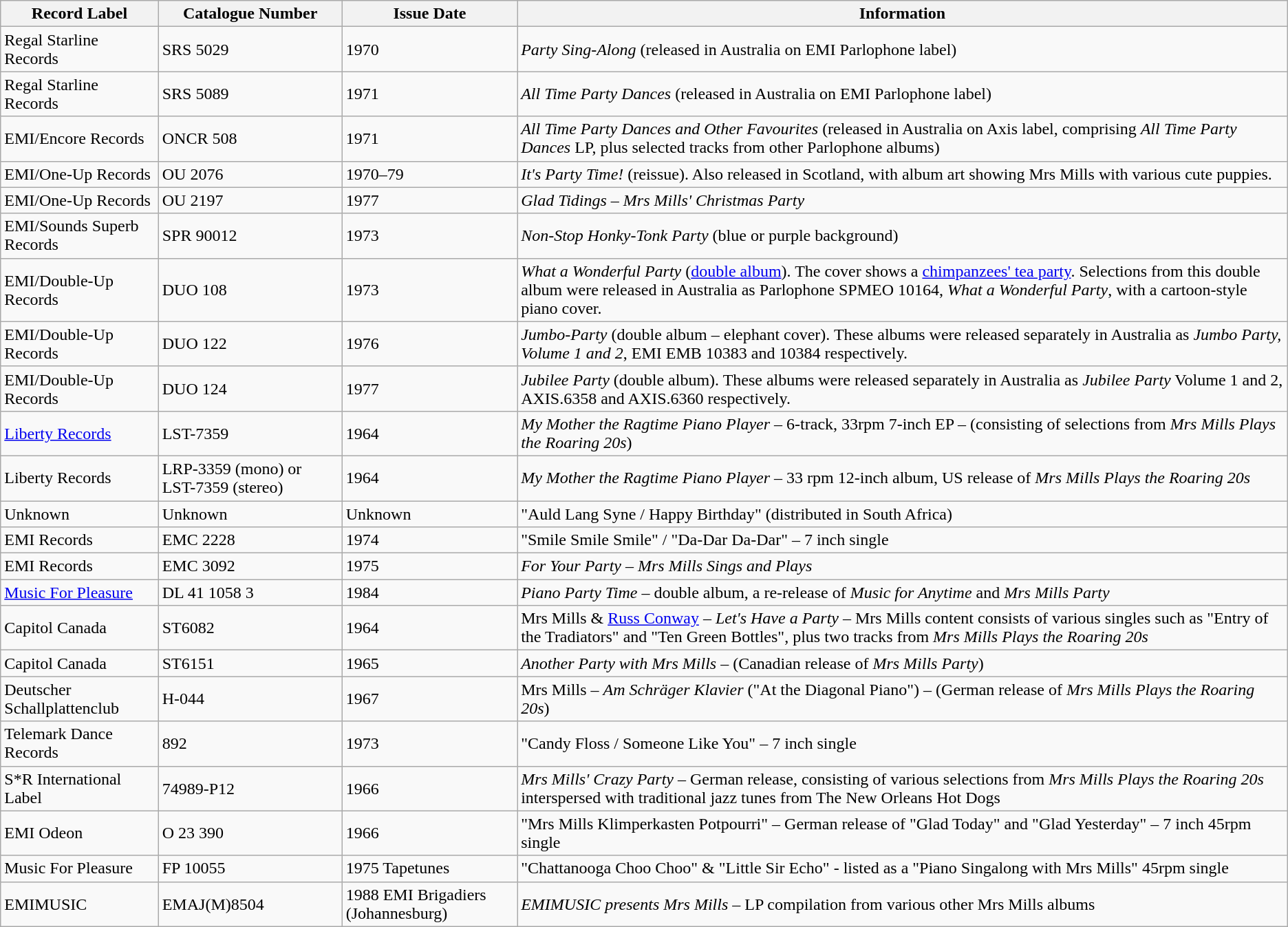<table class="wikitable">
<tr>
<th>Record Label</th>
<th>Catalogue Number</th>
<th>Issue Date</th>
<th>Information</th>
</tr>
<tr>
<td>Regal Starline Records</td>
<td>SRS 5029</td>
<td>1970</td>
<td><em>Party Sing-Along</em> (released in Australia on EMI Parlophone label)</td>
</tr>
<tr>
<td>Regal Starline Records</td>
<td>SRS 5089</td>
<td>1971</td>
<td><em>All Time Party Dances</em> (released in Australia on EMI Parlophone label)</td>
</tr>
<tr>
<td>EMI/Encore Records</td>
<td>ONCR 508</td>
<td>1971</td>
<td><em>All Time Party Dances and Other Favourites</em> (released in Australia on Axis label, comprising <em>All Time Party Dances</em> LP, plus selected tracks from other Parlophone albums)</td>
</tr>
<tr>
<td>EMI/One-Up Records</td>
<td>OU 2076</td>
<td>1970–79</td>
<td><em>It's Party Time!</em> (reissue). Also released in Scotland, with album art showing Mrs Mills with various cute puppies.</td>
</tr>
<tr>
<td>EMI/One-Up Records</td>
<td>OU 2197</td>
<td>1977</td>
<td><em>Glad Tidings – Mrs Mills' Christmas Party</em></td>
</tr>
<tr>
<td>EMI/Sounds Superb Records</td>
<td>SPR 90012</td>
<td>1973</td>
<td><em> Non-Stop Honky-Tonk Party</em> (blue or purple background)</td>
</tr>
<tr>
<td>EMI/Double-Up Records</td>
<td>DUO 108</td>
<td>1973</td>
<td><em>What a Wonderful Party</em> (<a href='#'>double album</a>). The cover shows a <a href='#'>chimpanzees' tea party</a>. Selections from this double album were released in Australia as Parlophone SPMEO 10164, <em>What a Wonderful Party</em>, with a cartoon-style piano cover.</td>
</tr>
<tr>
<td>EMI/Double-Up Records</td>
<td>DUO 122</td>
<td>1976</td>
<td><em>Jumbo-Party</em> (double album – elephant cover). These albums were released separately in Australia as <em>Jumbo Party, Volume 1 and 2</em>, EMI EMB 10383 and 10384 respectively.</td>
</tr>
<tr>
<td>EMI/Double-Up Records</td>
<td>DUO 124</td>
<td>1977</td>
<td><em>Jubilee Party</em> (double album). These albums were released separately in Australia as <em>Jubilee Party</em> Volume 1 and 2, AXIS.6358 and AXIS.6360 respectively.</td>
</tr>
<tr>
<td><a href='#'>Liberty Records</a></td>
<td>LST-7359</td>
<td>1964</td>
<td><em>My Mother the Ragtime Piano Player</em> – 6-track, 33rpm 7-inch EP – (consisting of selections from <em>Mrs Mills Plays the Roaring 20s</em>)</td>
</tr>
<tr>
<td>Liberty Records</td>
<td>LRP-3359 (mono) or LST-7359 (stereo)</td>
<td>1964</td>
<td><em>My Mother the Ragtime Piano Player</em> – 33 rpm 12-inch album, US release of <em>Mrs Mills Plays the Roaring 20s</em></td>
</tr>
<tr>
<td>Unknown</td>
<td>Unknown</td>
<td>Unknown</td>
<td>"Auld Lang Syne / Happy Birthday" (distributed in South Africa)</td>
</tr>
<tr>
<td>EMI Records</td>
<td>EMC 2228</td>
<td>1974</td>
<td>"Smile Smile Smile" / "Da-Dar Da-Dar" – 7 inch single</td>
</tr>
<tr>
<td>EMI Records</td>
<td>EMC 3092</td>
<td>1975</td>
<td><em>For Your Party – Mrs Mills Sings and Plays</em></td>
</tr>
<tr>
<td><a href='#'>Music For Pleasure</a></td>
<td>DL 41 1058 3</td>
<td>1984</td>
<td><em>Piano Party Time</em> – double album, a re-release of <em>Music for Anytime</em> and <em>Mrs Mills Party</em></td>
</tr>
<tr>
<td>Capitol Canada</td>
<td>ST6082</td>
<td>1964</td>
<td>Mrs Mills & <a href='#'>Russ Conway</a> – <em>Let's Have a Party</em> – Mrs Mills content consists of various singles such as "Entry of the Tradiators" and "Ten Green Bottles", plus two tracks from <em>Mrs Mills Plays the Roaring 20s</em></td>
</tr>
<tr>
<td>Capitol Canada</td>
<td>ST6151</td>
<td>1965</td>
<td><em>Another Party with Mrs Mills</em> – (Canadian release of <em>Mrs Mills Party</em>)</td>
</tr>
<tr>
<td>Deutscher Schallplattenclub</td>
<td>H-044</td>
<td>1967</td>
<td>Mrs Mills – <em>Am Schräger Klavier</em> ("At the Diagonal Piano") – (German release of <em>Mrs Mills Plays the Roaring 20s</em>)</td>
</tr>
<tr>
<td>Telemark Dance Records</td>
<td>892</td>
<td>1973</td>
<td>"Candy Floss / Someone Like You" – 7 inch single</td>
</tr>
<tr>
<td>S*R International Label</td>
<td>74989-P12</td>
<td>1966</td>
<td><em>Mrs Mills' Crazy Party</em> – German release, consisting of various selections from <em>Mrs Mills Plays the Roaring 20s</em> interspersed with traditional jazz tunes from The New Orleans Hot Dogs</td>
</tr>
<tr>
<td>EMI Odeon</td>
<td>O 23 390</td>
<td>1966</td>
<td>"Mrs Mills Klimperkasten Potpourri" – German release of "Glad Today" and "Glad Yesterday" – 7 inch 45rpm single</td>
</tr>
<tr>
<td>Music For Pleasure</td>
<td>FP 10055</td>
<td>1975 Tapetunes</td>
<td>"Chattanooga Choo Choo" & "Little Sir Echo" - listed as a "Piano Singalong with Mrs Mills" 45rpm single</td>
</tr>
<tr>
<td>EMIMUSIC</td>
<td>EMAJ(M)8504</td>
<td>1988 EMI Brigadiers (Johannesburg)</td>
<td><em>EMIMUSIC presents Mrs Mills</em> – LP compilation from various other Mrs Mills albums</td>
</tr>
</table>
